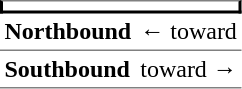<table border="0" cellspacing="0" cellpadding="3">
<tr>
<td colspan="2" style="border-top:solid 1px gray;border-right:solid 2px black;border-left:solid 2px black;border-bottom:solid 2px black;text-align:center"></td>
</tr>
<tr>
<td style="border-bottom:solid 1px gray"><strong>Northbound</strong></td>
<td style="border-bottom:solid 1px gray">←  toward  </td>
</tr>
<tr>
<td style="border-bottom:solid 1px gray"><strong>Southbound</strong></td>
<td style="border-bottom:solid 1px gray">  toward   →</td>
</tr>
</table>
